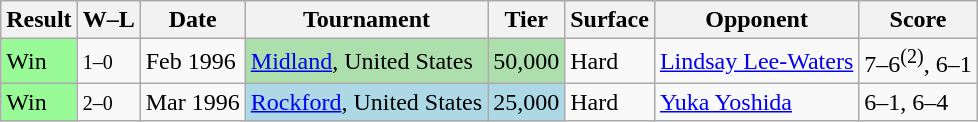<table class="sortable wikitable">
<tr>
<th>Result</th>
<th class=unsortable>W–L</th>
<th><strong>Date</strong></th>
<th><strong>Tournament</strong></th>
<th>Tier</th>
<th><strong>Surface</strong></th>
<th><strong>Opponent</strong></th>
<th class=unsortable><strong>Score</strong></th>
</tr>
<tr>
<td style="background:#98fb98;">Win</td>
<td><small>1–0</small></td>
<td>Feb 1996</td>
<td style="background:#addfad;"><a href='#'>Midland</a>, United States</td>
<td style="background:#addfad;">50,000</td>
<td>Hard</td>
<td> <a href='#'>Lindsay Lee-Waters</a></td>
<td>7–6<sup>(2)</sup>, 6–1</td>
</tr>
<tr>
<td style="background:#98fb98;">Win</td>
<td><small>2–0</small></td>
<td>Mar 1996</td>
<td style="background:lightblue;"><a href='#'>Rockford</a>, United States</td>
<td style="background:lightblue;">25,000</td>
<td>Hard</td>
<td> <a href='#'>Yuka Yoshida</a></td>
<td>6–1, 6–4</td>
</tr>
</table>
